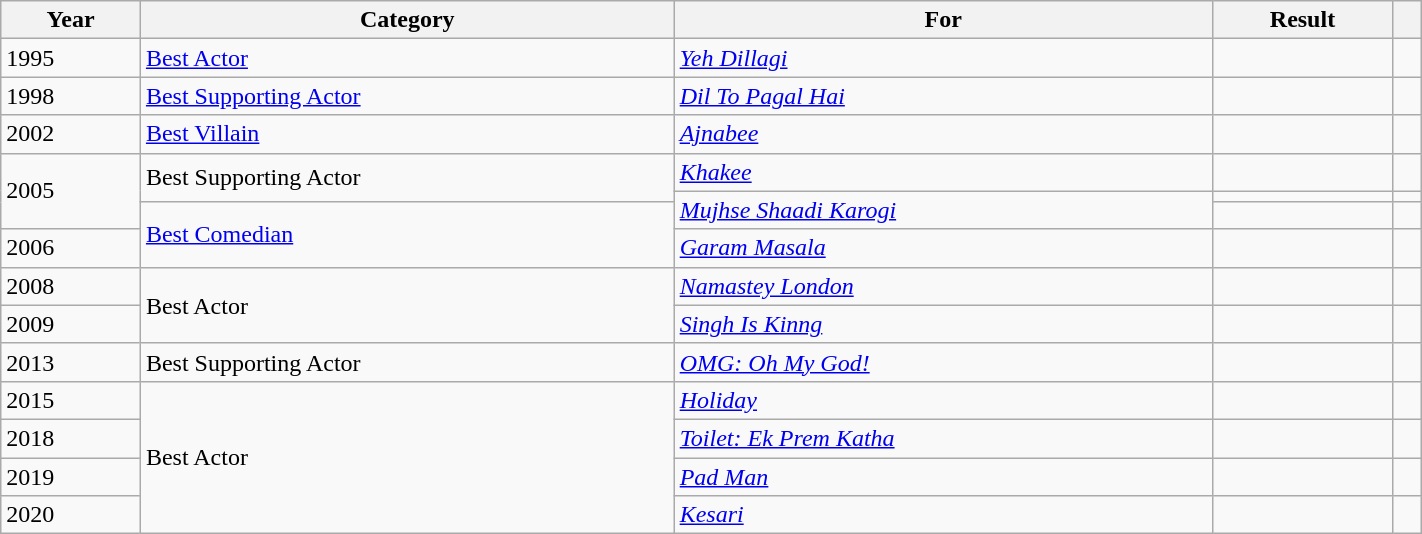<table class="wikitable sortable plainrowheaders" width=75%>
<tr>
<th scope="col">Year</th>
<th scope="col">Category</th>
<th scope="col">For</th>
<th scope="col">Result</th>
<th scope="col" class="unsortable" width=2%></th>
</tr>
<tr>
<td>1995</td>
<td><a href='#'>Best Actor</a></td>
<td><em><a href='#'>Yeh Dillagi</a></em></td>
<td></td>
<td style="text-align:center;"></td>
</tr>
<tr>
<td>1998</td>
<td><a href='#'>Best Supporting Actor</a></td>
<td><em><a href='#'>Dil To Pagal Hai</a></em></td>
<td></td>
<td style="text-align:center;"></td>
</tr>
<tr>
<td>2002</td>
<td><a href='#'>Best Villain</a></td>
<td><em><a href='#'>Ajnabee</a></em></td>
<td></td>
<td style="text-align:center;"></td>
</tr>
<tr>
<td rowspan="3">2005</td>
<td rowspan="2">Best Supporting Actor</td>
<td><em><a href='#'>Khakee</a></em></td>
<td></td>
<td style="text-align:center;"></td>
</tr>
<tr>
<td rowspan="2"><em><a href='#'>Mujhse Shaadi Karogi</a></em></td>
<td></td>
<td style="text-align:center;"></td>
</tr>
<tr>
<td rowspan="2"><a href='#'>Best Comedian</a></td>
<td></td>
<td style="text-align:center;"></td>
</tr>
<tr>
<td>2006</td>
<td><em><a href='#'>Garam Masala</a></em></td>
<td></td>
<td style="text-align:center;"></td>
</tr>
<tr>
<td>2008</td>
<td rowspan="2">Best Actor</td>
<td><em><a href='#'>Namastey London</a></em></td>
<td></td>
<td style="text-align:center;"></td>
</tr>
<tr>
<td>2009</td>
<td><em><a href='#'>Singh Is Kinng</a></em></td>
<td></td>
<td style="text-align:center;"></td>
</tr>
<tr>
<td>2013</td>
<td>Best Supporting Actor</td>
<td><em><a href='#'>OMG: Oh My God!</a></em></td>
<td></td>
<td style="text-align:center;"></td>
</tr>
<tr>
<td>2015</td>
<td rowspan="4">Best Actor</td>
<td><em><a href='#'>Holiday</a></em></td>
<td></td>
<td style="text-align:center;"></td>
</tr>
<tr>
<td>2018</td>
<td><em><a href='#'>Toilet: Ek Prem Katha</a></em></td>
<td></td>
<td></td>
</tr>
<tr>
<td>2019</td>
<td><em><a href='#'>Pad Man</a></em></td>
<td></td>
<td></td>
</tr>
<tr>
<td>2020</td>
<td><em><a href='#'>Kesari</a></em></td>
<td></td>
<td></td>
</tr>
</table>
